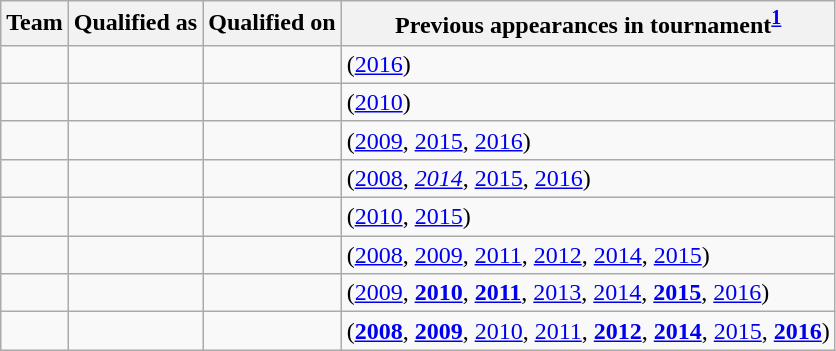<table class="wikitable sortable">
<tr>
<th>Team</th>
<th>Qualified as</th>
<th>Qualified on</th>
<th>Previous appearances in tournament<sup><strong><a href='#'>1</a></strong></sup></th>
</tr>
<tr>
<td></td>
<td></td>
<td></td>
<td> (<a href='#'>2016</a>)</td>
</tr>
<tr>
<td></td>
<td></td>
<td></td>
<td> (<a href='#'>2010</a>)</td>
</tr>
<tr>
<td></td>
<td></td>
<td></td>
<td> (<a href='#'>2009</a>, <a href='#'>2015</a>, <a href='#'>2016</a>)</td>
</tr>
<tr>
<td></td>
<td></td>
<td></td>
<td> (<a href='#'>2008</a>, <em><a href='#'>2014</a></em>, <a href='#'>2015</a>, <a href='#'>2016</a>)</td>
</tr>
<tr>
<td></td>
<td></td>
<td></td>
<td> (<a href='#'>2010</a>, <a href='#'>2015</a>)</td>
</tr>
<tr>
<td></td>
<td></td>
<td></td>
<td> (<a href='#'>2008</a>, <a href='#'>2009</a>, <a href='#'>2011</a>, <a href='#'>2012</a>, <a href='#'>2014</a>, <a href='#'>2015</a>)</td>
</tr>
<tr>
<td></td>
<td></td>
<td></td>
<td> (<a href='#'>2009</a>, <strong><a href='#'>2010</a></strong>,  <strong><a href='#'>2011</a></strong>, <a href='#'>2013</a>, <a href='#'>2014</a>, <strong><a href='#'>2015</a></strong>, <a href='#'>2016</a>)</td>
</tr>
<tr>
<td></td>
<td></td>
<td></td>
<td> (<strong><a href='#'>2008</a></strong>, <strong><a href='#'>2009</a></strong>, <a href='#'>2010</a>, <a href='#'>2011</a>, <strong><a href='#'>2012</a></strong>, <strong><a href='#'>2014</a></strong>, <a href='#'>2015</a>, <strong><a href='#'>2016</a></strong>)</td>
</tr>
</table>
